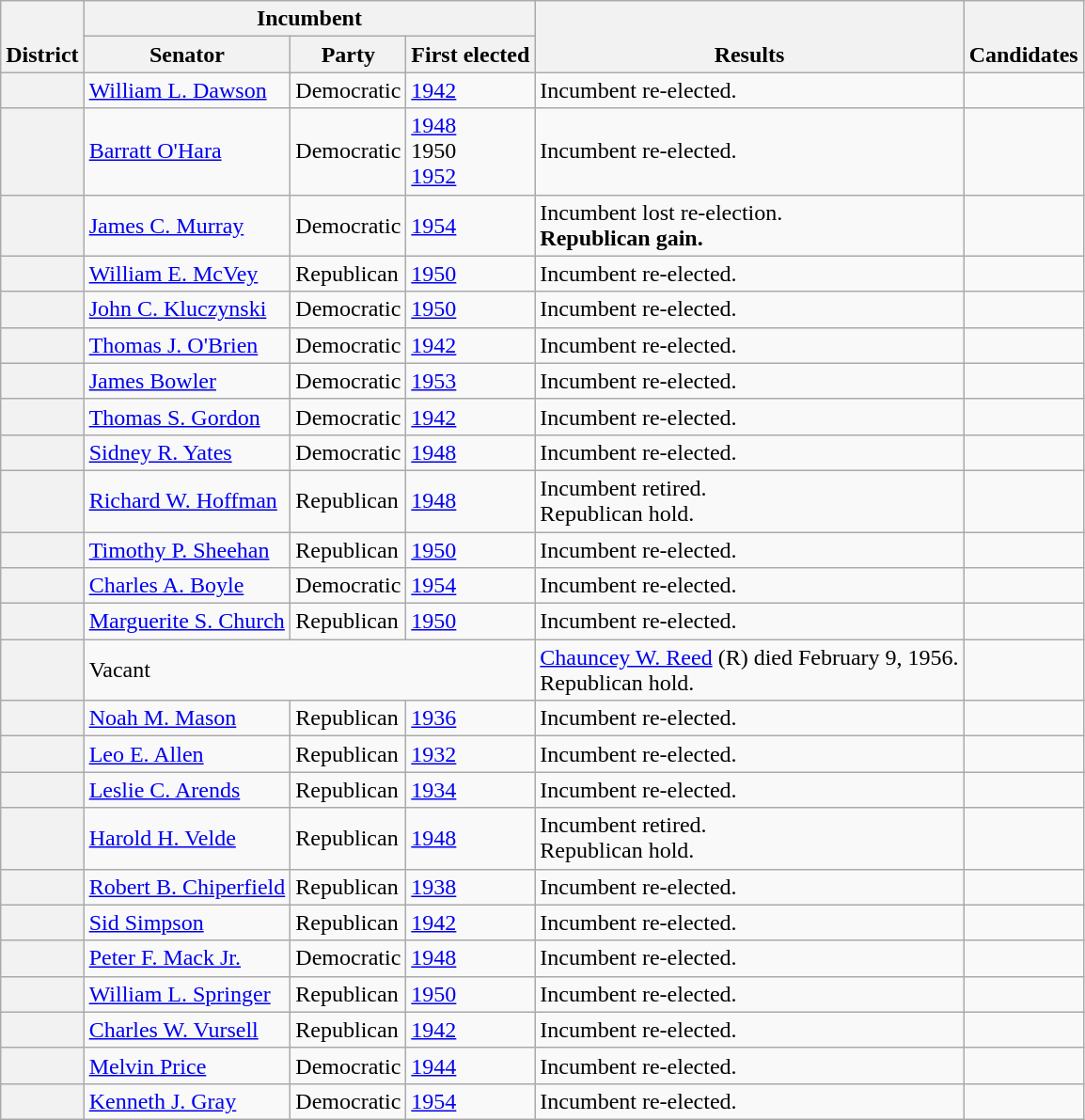<table class=wikitable>
<tr valign=bottom>
<th rowspan=2>District</th>
<th colspan=3>Incumbent</th>
<th rowspan=2>Results</th>
<th rowspan=2>Candidates</th>
</tr>
<tr>
<th>Senator</th>
<th>Party</th>
<th>First elected</th>
</tr>
<tr>
<th></th>
<td><a href='#'>William L. Dawson</a></td>
<td>Democratic</td>
<td><a href='#'>1942</a></td>
<td>Incumbent re-elected.</td>
<td nowrap></td>
</tr>
<tr>
<th></th>
<td><a href='#'>Barratt O'Hara</a></td>
<td>Democratic</td>
<td><a href='#'>1948</a><br>1950 <br><a href='#'>1952</a></td>
<td>Incumbent re-elected.</td>
<td nowrap></td>
</tr>
<tr>
<th></th>
<td><a href='#'>James C. Murray</a></td>
<td>Democratic</td>
<td><a href='#'>1954</a></td>
<td>Incumbent lost re-election.<br><strong>Republican gain.</strong></td>
<td nowrap></td>
</tr>
<tr>
<th></th>
<td><a href='#'>William E. McVey</a></td>
<td>Republican</td>
<td><a href='#'>1950</a></td>
<td>Incumbent re-elected.</td>
<td nowrap></td>
</tr>
<tr>
<th></th>
<td><a href='#'>John C. Kluczynski</a></td>
<td>Democratic</td>
<td><a href='#'>1950</a></td>
<td>Incumbent re-elected.</td>
<td nowrap></td>
</tr>
<tr>
<th></th>
<td><a href='#'>Thomas J. O'Brien</a></td>
<td>Democratic</td>
<td><a href='#'>1942</a></td>
<td>Incumbent re-elected.</td>
<td nowrap></td>
</tr>
<tr>
<th></th>
<td><a href='#'>James Bowler</a></td>
<td>Democratic</td>
<td><a href='#'>1953 </a></td>
<td>Incumbent re-elected.</td>
<td nowrap></td>
</tr>
<tr>
<th></th>
<td><a href='#'>Thomas S. Gordon</a></td>
<td>Democratic</td>
<td><a href='#'>1942</a></td>
<td>Incumbent re-elected.</td>
<td nowrap></td>
</tr>
<tr>
<th></th>
<td><a href='#'>Sidney R. Yates</a></td>
<td>Democratic</td>
<td><a href='#'>1948</a></td>
<td>Incumbent re-elected.</td>
<td nowrap></td>
</tr>
<tr>
<th></th>
<td><a href='#'>Richard W. Hoffman</a></td>
<td>Republican</td>
<td><a href='#'>1948</a></td>
<td>Incumbent retired.<br>Republican hold.</td>
<td nowrap></td>
</tr>
<tr>
<th></th>
<td><a href='#'>Timothy P. Sheehan</a></td>
<td>Republican</td>
<td><a href='#'>1950</a></td>
<td>Incumbent re-elected.</td>
<td nowrap></td>
</tr>
<tr>
<th></th>
<td><a href='#'>Charles A. Boyle</a></td>
<td>Democratic</td>
<td><a href='#'>1954</a></td>
<td>Incumbent re-elected.</td>
<td nowrap></td>
</tr>
<tr>
<th></th>
<td><a href='#'>Marguerite S. Church</a></td>
<td>Republican</td>
<td><a href='#'>1950</a></td>
<td>Incumbent re-elected.</td>
<td nowrap></td>
</tr>
<tr>
<th></th>
<td colspan=3>Vacant</td>
<td><a href='#'>Chauncey W. Reed</a> (R) died February 9, 1956.<br>Republican hold.</td>
<td nowrap></td>
</tr>
<tr>
<th></th>
<td><a href='#'>Noah M. Mason</a></td>
<td>Republican</td>
<td><a href='#'>1936</a></td>
<td>Incumbent re-elected.</td>
<td nowrap></td>
</tr>
<tr>
<th></th>
<td><a href='#'>Leo E. Allen</a></td>
<td>Republican</td>
<td><a href='#'>1932</a></td>
<td>Incumbent re-elected.</td>
<td nowrap></td>
</tr>
<tr>
<th></th>
<td><a href='#'>Leslie C. Arends</a></td>
<td>Republican</td>
<td><a href='#'>1934</a></td>
<td>Incumbent re-elected.</td>
<td nowrap></td>
</tr>
<tr>
<th></th>
<td><a href='#'>Harold H. Velde</a></td>
<td>Republican</td>
<td><a href='#'>1948</a></td>
<td>Incumbent retired.<br>Republican hold.</td>
<td nowrap></td>
</tr>
<tr>
<th></th>
<td><a href='#'>Robert B. Chiperfield</a></td>
<td>Republican</td>
<td><a href='#'>1938</a></td>
<td>Incumbent re-elected.</td>
<td nowrap></td>
</tr>
<tr>
<th></th>
<td><a href='#'>Sid Simpson</a></td>
<td>Republican</td>
<td><a href='#'>1942</a></td>
<td>Incumbent re-elected.</td>
<td nowrap></td>
</tr>
<tr>
<th></th>
<td><a href='#'>Peter F. Mack Jr.</a></td>
<td>Democratic</td>
<td><a href='#'>1948</a></td>
<td>Incumbent re-elected.</td>
<td nowrap></td>
</tr>
<tr>
<th></th>
<td><a href='#'>William L. Springer</a></td>
<td>Republican</td>
<td><a href='#'>1950</a></td>
<td>Incumbent re-elected.</td>
<td nowrap></td>
</tr>
<tr>
<th></th>
<td><a href='#'>Charles W. Vursell</a></td>
<td>Republican</td>
<td><a href='#'>1942</a></td>
<td>Incumbent re-elected.</td>
<td nowrap></td>
</tr>
<tr>
<th></th>
<td><a href='#'>Melvin Price</a></td>
<td>Democratic</td>
<td><a href='#'>1944</a></td>
<td>Incumbent re-elected.</td>
<td nowrap></td>
</tr>
<tr>
<th></th>
<td><a href='#'>Kenneth J. Gray</a></td>
<td>Democratic</td>
<td><a href='#'>1954</a></td>
<td>Incumbent re-elected.</td>
<td nowrap></td>
</tr>
</table>
